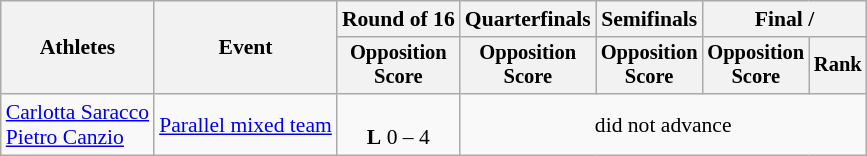<table class="wikitable" style="font-size:90%">
<tr>
<th rowspan="2">Athletes</th>
<th rowspan="2">Event</th>
<th>Round of 16</th>
<th>Quarterfinals</th>
<th>Semifinals</th>
<th colspan="2">Final / </th>
</tr>
<tr style="font-size:95%">
<th>Opposition<br>Score</th>
<th>Opposition<br>Score</th>
<th>Opposition<br>Score</th>
<th>Opposition<br>Score</th>
<th>Rank</th>
</tr>
<tr align=center>
<td align=left><a href='#'>Carlotta Saracco</a><br><a href='#'>Pietro Canzio</a></td>
<td align=left><a href='#'>Parallel mixed team</a></td>
<td><br><strong>L</strong> 0 – 4</td>
<td colspan=4>did not advance</td>
</tr>
</table>
